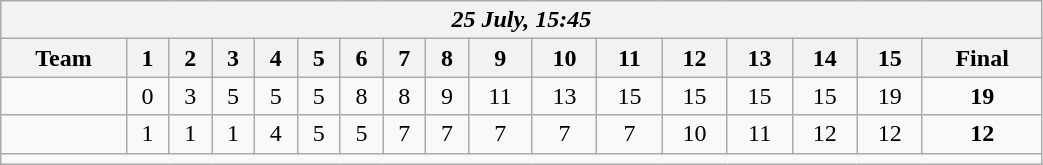<table class=wikitable style="text-align:center; width: 55%">
<tr>
<th colspan=17><em>25 July, 15:45</em></th>
</tr>
<tr>
<th>Team</th>
<th>1</th>
<th>2</th>
<th>3</th>
<th>4</th>
<th>5</th>
<th>6</th>
<th>7</th>
<th>8</th>
<th>9</th>
<th>10</th>
<th>11</th>
<th>12</th>
<th>13</th>
<th>14</th>
<th>15</th>
<th>Final</th>
</tr>
<tr>
<td align=left><strong></strong></td>
<td>0</td>
<td>3</td>
<td>5</td>
<td>5</td>
<td>5</td>
<td>8</td>
<td>8</td>
<td>9</td>
<td>11</td>
<td>13</td>
<td>15</td>
<td>15</td>
<td>15</td>
<td>15</td>
<td>19</td>
<td><strong>19</strong></td>
</tr>
<tr>
<td align=left></td>
<td>1</td>
<td>1</td>
<td>1</td>
<td>4</td>
<td>5</td>
<td>5</td>
<td>7</td>
<td>7</td>
<td>7</td>
<td>7</td>
<td>7</td>
<td>10</td>
<td>11</td>
<td>12</td>
<td>12</td>
<td><strong>12</strong></td>
</tr>
<tr>
<td colspan=17></td>
</tr>
</table>
